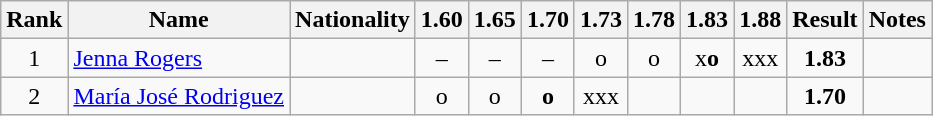<table class="wikitable sortable" style="text-align:center">
<tr>
<th>Rank</th>
<th>Name</th>
<th>Nationality</th>
<th>1.60</th>
<th>1.65</th>
<th>1.70</th>
<th>1.73</th>
<th>1.78</th>
<th>1.83</th>
<th>1.88</th>
<th>Result</th>
<th>Notes</th>
</tr>
<tr>
<td>1</td>
<td align=left><a href='#'>Jenna Rogers</a></td>
<td align=left></td>
<td>–</td>
<td>–</td>
<td>–</td>
<td>o</td>
<td>o</td>
<td>x<strong>o</strong></td>
<td>xxx</td>
<td><strong>1.83</strong></td>
<td></td>
</tr>
<tr>
<td>2</td>
<td align=left><a href='#'>María José Rodriguez</a></td>
<td align=left></td>
<td>o</td>
<td>o</td>
<td><strong>o</strong></td>
<td>xxx</td>
<td></td>
<td></td>
<td></td>
<td><strong>1.70</strong></td>
<td></td>
</tr>
</table>
